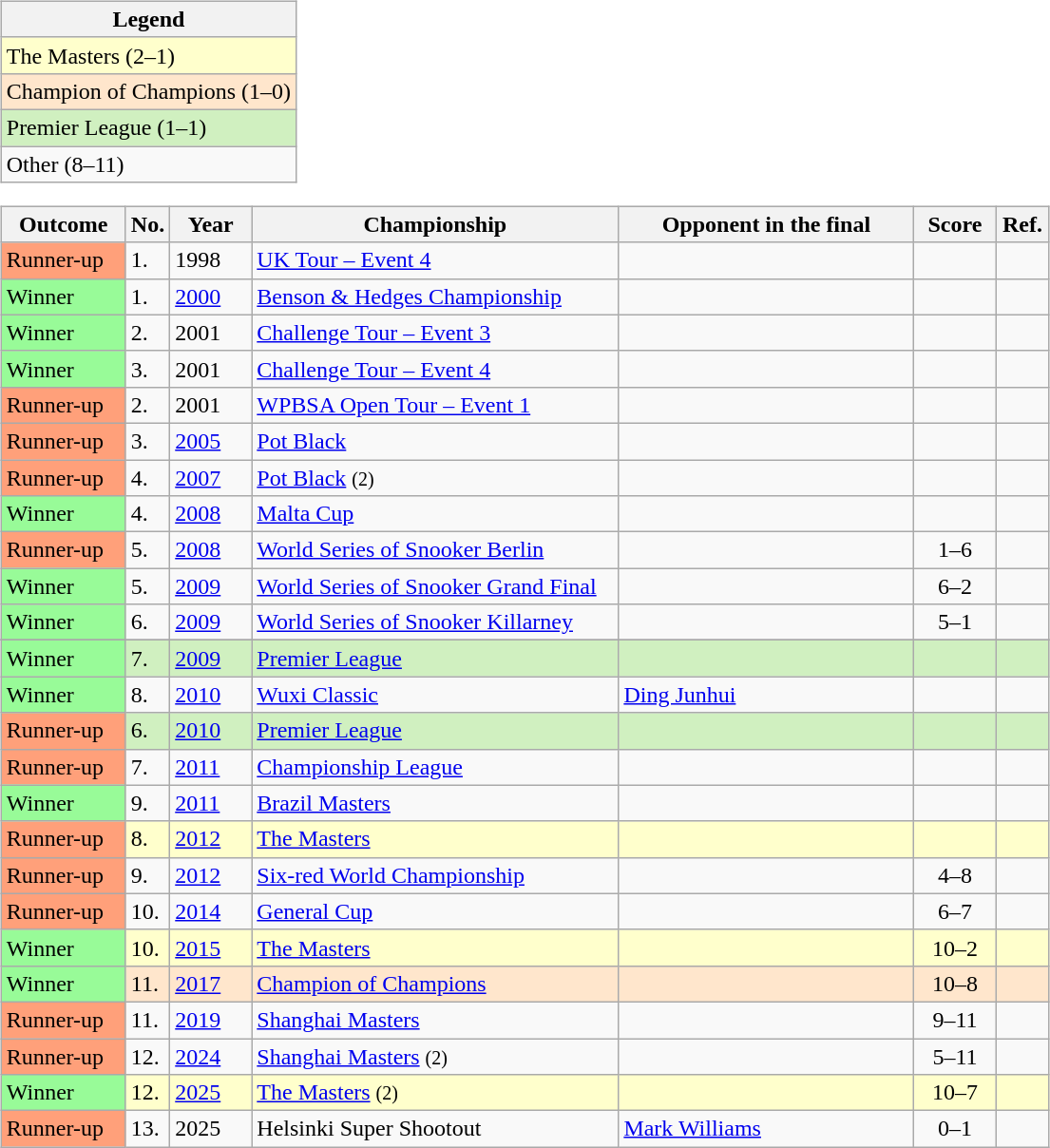<table>
<tr>
<td valign=top width=40% align=left><br><table class="wikitable">
<tr>
<th>Legend</th>
</tr>
<tr bgcolor="ffffcc">
<td>The Masters (2–1)</td>
</tr>
<tr style="background:#ffe6cc;">
<td>Champion of Champions (1–0)</td>
</tr>
<tr bgcolor="d0f0c0">
<td>Premier League (1–1)</td>
</tr>
<tr>
<td>Other (8–11)</td>
</tr>
</table>
<table class="sortable wikitable">
<tr>
<th width="80">Outcome</th>
<th width="20">No.</th>
<th width="50">Year</th>
<th width="250">Championship</th>
<th width="200">Opponent in the final</th>
<th width="50">Score</th>
<th width="30">Ref.</th>
</tr>
<tr>
<td style="background:#ffa07a;">Runner-up</td>
<td>1.</td>
<td>1998</td>
<td><a href='#'>UK Tour – Event 4</a></td>
<td> </td>
<td align="center"></td>
<td align="center"></td>
</tr>
<tr>
<td style="background:#98FB98">Winner</td>
<td>1.</td>
<td><a href='#'>2000</a></td>
<td><a href='#'>Benson & Hedges Championship</a></td>
<td> </td>
<td align="center"></td>
<td align="center"></td>
</tr>
<tr>
<td style="background:#98FB98">Winner</td>
<td>2.</td>
<td>2001</td>
<td><a href='#'>Challenge Tour – Event 3</a></td>
<td> </td>
<td align="center"></td>
<td align="center"></td>
</tr>
<tr>
<td style="background:#98FB98">Winner</td>
<td>3.</td>
<td>2001</td>
<td><a href='#'>Challenge Tour – Event 4</a></td>
<td> </td>
<td align="center"></td>
<td align="center"></td>
</tr>
<tr>
<td style="background:#ffa07a;">Runner-up</td>
<td>2.</td>
<td>2001</td>
<td><a href='#'>WPBSA Open Tour – Event 1</a></td>
<td> </td>
<td align="center"></td>
<td align="center"></td>
</tr>
<tr>
<td style="background:#ffa07a;">Runner-up</td>
<td>3.</td>
<td><a href='#'>2005</a></td>
<td><a href='#'>Pot Black</a></td>
<td> </td>
<td align="center"></td>
<td align="center"></td>
</tr>
<tr>
<td style="background:#ffa07a;">Runner-up</td>
<td>4.</td>
<td><a href='#'>2007</a></td>
<td><a href='#'>Pot Black</a> <small>(2)</small></td>
<td> </td>
<td align="center"></td>
<td align="center"></td>
</tr>
<tr>
<td style="background:#98FB98">Winner</td>
<td>4.</td>
<td><a href='#'>2008</a></td>
<td><a href='#'>Malta Cup</a></td>
<td> </td>
<td align="center"></td>
<td align="center"></td>
</tr>
<tr>
<td style="background:#ffa07a;">Runner-up</td>
<td>5.</td>
<td><a href='#'>2008</a></td>
<td><a href='#'>World Series of Snooker Berlin</a></td>
<td> </td>
<td align="center">1–6</td>
<td align="center"></td>
</tr>
<tr>
<td style="background:#98FB98">Winner</td>
<td>5.</td>
<td><a href='#'>2009</a></td>
<td><a href='#'>World Series of Snooker Grand Final</a></td>
<td> </td>
<td align="center">6–2</td>
<td align="center"></td>
</tr>
<tr>
<td style="background:#98FB98">Winner</td>
<td>6.</td>
<td><a href='#'>2009</a></td>
<td><a href='#'>World Series of Snooker Killarney</a></td>
<td> </td>
<td align="center">5–1</td>
<td align="center"></td>
</tr>
<tr>
</tr>
<tr style="background:#d0f0c0;">
<td style="background:#98FB98">Winner</td>
<td>7.</td>
<td><a href='#'>2009</a></td>
<td><a href='#'>Premier League</a></td>
<td> </td>
<td align="center"></td>
<td align="center"></td>
</tr>
<tr>
<td style="background:#98FB98">Winner</td>
<td>8.</td>
<td><a href='#'>2010</a></td>
<td><a href='#'>Wuxi Classic</a></td>
<td> <a href='#'>Ding Junhui</a></td>
<td align="center"></td>
<td align="center"></td>
</tr>
<tr style="background:#d0f0c0;">
<td style="background:#ffa07a;">Runner-up</td>
<td>6.</td>
<td><a href='#'>2010</a></td>
<td><a href='#'>Premier League</a></td>
<td> </td>
<td align="center"></td>
<td align="center"></td>
</tr>
<tr>
<td style="background:#ffa07a;">Runner-up</td>
<td>7.</td>
<td><a href='#'>2011</a></td>
<td><a href='#'>Championship League</a></td>
<td> </td>
<td align="center"></td>
<td align="center"></td>
</tr>
<tr>
<td style="background:#98FB98">Winner</td>
<td>9.</td>
<td><a href='#'>2011</a></td>
<td><a href='#'>Brazil Masters</a></td>
<td> </td>
<td align="center"></td>
<td align="center"></td>
</tr>
<tr bgcolor="ffffcc">
<td style="background:#ffa07a;">Runner-up</td>
<td>8.</td>
<td><a href='#'>2012</a></td>
<td><a href='#'>The Masters</a></td>
<td> </td>
<td align="center"></td>
<td align="center"></td>
</tr>
<tr>
<td style="background:#ffa07a;">Runner-up</td>
<td>9.</td>
<td><a href='#'>2012</a></td>
<td><a href='#'>Six-red World Championship</a></td>
<td> </td>
<td align="center">4–8</td>
<td align="center"></td>
</tr>
<tr>
<td style="background:#ffa07a;">Runner-up</td>
<td>10.</td>
<td><a href='#'>2014</a></td>
<td><a href='#'>General Cup</a></td>
<td> </td>
<td align="center">6–7</td>
<td align="center"></td>
</tr>
<tr bgcolor="ffffcc">
<td style="background:#98FB98">Winner</td>
<td>10.</td>
<td><a href='#'>2015</a></td>
<td><a href='#'>The Masters</a></td>
<td> </td>
<td align="center">10–2</td>
<td align="center"></td>
</tr>
<tr style="background:#ffe6cc;">
<td style="background:#98FB98">Winner</td>
<td>11.</td>
<td><a href='#'>2017</a></td>
<td><a href='#'>Champion of Champions</a></td>
<td> </td>
<td align="center">10–8</td>
<td align="center"></td>
</tr>
<tr>
<td style="background:#ffa07a;">Runner-up</td>
<td>11.</td>
<td><a href='#'>2019</a></td>
<td><a href='#'>Shanghai Masters</a></td>
<td> </td>
<td align="center">9–11</td>
<td align="center"></td>
</tr>
<tr>
<td style="background:#ffa07a;">Runner-up</td>
<td>12.</td>
<td><a href='#'>2024</a></td>
<td><a href='#'>Shanghai Masters</a> <small>(2)</small></td>
<td> </td>
<td align="center">5–11</td>
<td align="center"></td>
</tr>
<tr bgcolor="ffffcc">
<td style="background:#98FB98">Winner</td>
<td>12.</td>
<td><a href='#'>2025</a></td>
<td><a href='#'>The Masters</a> <small>(2)</small></td>
<td> </td>
<td align="center">10–7</td>
<td align="center"></td>
</tr>
<tr>
<td style="background:#ffa07a;">Runner-up</td>
<td>13.</td>
<td>2025</td>
<td>Helsinki Super Shootout</td>
<td> <a href='#'>Mark Williams</a></td>
<td align="center">0–1</td>
<td align="center"></td>
</tr>
</table>
</td>
</tr>
</table>
